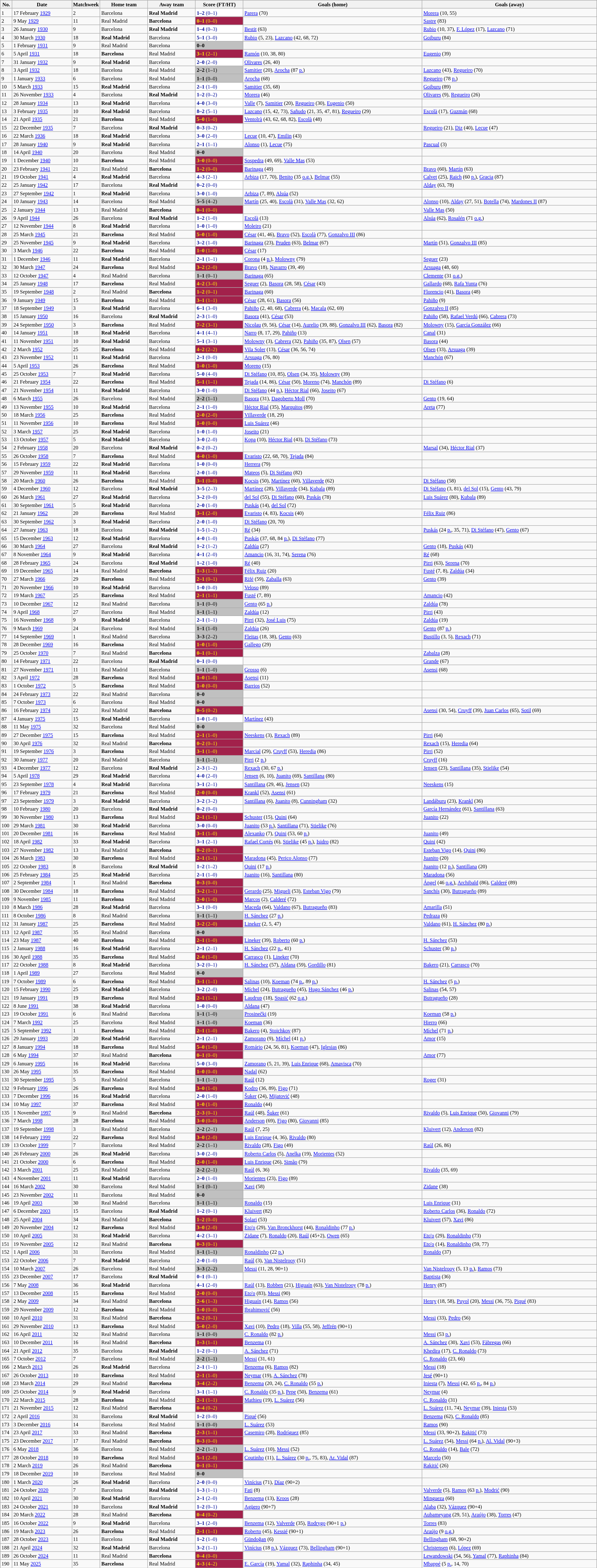<table class="wikitable" style="width:100%; margin:0 left; font-size: 11px">
<tr>
<th width=2%>No.</th>
<th class="unsortable" style="width:10%;">Date</th>
<th width=2%>Matchweek</th>
<th width=8%>Home team</th>
<th width=8%>Away team</th>
<th width=8%>Score (FT/HT)</th>
<th style="width:30%;">Goals (home)</th>
<th width=30>Goals (away)</th>
</tr>
<tr>
<td>1</td>
<td>17 February <a href='#'>1929</a></td>
<td>2</td>
<td>Barcelona</td>
<td><strong>Real Madrid</strong></td>
<td style="color:#000c99; background:#fff;"><strong>1–2</strong> (0–1)</td>
<td><a href='#'>Parera</a> (70)</td>
<td><a href='#'>Morera</a> (10, 55)</td>
</tr>
<tr>
<td>2</td>
<td>9 May <a href='#'>1929</a></td>
<td>11</td>
<td>Real Madrid</td>
<td><strong>Barcelona</strong></td>
<td style="color:#fff000; background:#A2214B"><strong>0–1</strong> (0–0)</td>
<td></td>
<td><a href='#'>Sastre</a> (83)</td>
</tr>
<tr>
<td>3</td>
<td>26 January <a href='#'>1930</a></td>
<td>9</td>
<td>Barcelona</td>
<td><strong>Real Madrid</strong></td>
<td style="color:#000c99; background:#fff;"><strong>1–4</strong> (0–3)</td>
<td><a href='#'>Bestit</a> (63)</td>
<td><a href='#'>Rubio</a> (10, 37), <a href='#'>F. López</a> (17), <a href='#'>Lazcano</a> (71)</td>
</tr>
<tr>
<td>4</td>
<td>30 March <a href='#'>1930</a></td>
<td>18</td>
<td><strong>Real Madrid</strong></td>
<td>Barcelona</td>
<td style="color:#000c99; background:#fff;"><strong>5–1</strong> (3–0)</td>
<td><a href='#'>Rubio</a> (5, 23), <a href='#'>Lazcano</a> (42, 68, 72)</td>
<td><a href='#'>Goiburu</a> (84)</td>
</tr>
<tr>
<td>5</td>
<td>1 February <a href='#'>1931</a></td>
<td>9</td>
<td>Real Madrid</td>
<td>Barcelona</td>
<td style="background:silver;"><strong>0–0</strong></td>
<td></td>
<td></td>
</tr>
<tr>
<td>6</td>
<td>5 April <a href='#'>1931</a></td>
<td>18</td>
<td><strong>Barcelona</strong></td>
<td>Real Madrid</td>
<td style="color:#fff000; background:#A2214B"><strong>3–1</strong> (2–1)</td>
<td><a href='#'>Ramón</a> (10, 38, 80)</td>
<td><a href='#'>Eugenio</a> (39)</td>
</tr>
<tr>
<td>7</td>
<td>31 January <a href='#'>1932</a></td>
<td>9</td>
<td><strong>Real Madrid</strong></td>
<td>Barcelona</td>
<td style="color:#000c99; background:#fff;"><strong>2–0</strong> (2–0)</td>
<td><a href='#'>Olivares</a> (26, 40)</td>
<td></td>
</tr>
<tr>
<td>8</td>
<td>3 April <a href='#'>1932</a></td>
<td>18</td>
<td>Barcelona</td>
<td>Real Madrid</td>
<td style="background:silver;"><strong>2–2</strong> (1–1)</td>
<td><a href='#'>Samitier</a> (20), <a href='#'>Arocha</a> (87 <a href='#'>p.</a>)</td>
<td><a href='#'>Lazcano</a> (43), <a href='#'>Regueiro</a> (70)</td>
</tr>
<tr>
<td>9</td>
<td>1 January <a href='#'>1933</a></td>
<td>6</td>
<td>Barcelona</td>
<td>Real Madrid</td>
<td style="background:silver;"><strong>1–1</strong> (0–0)</td>
<td><a href='#'>Arocha</a> (68)</td>
<td><a href='#'>Regueiro</a> (78 <a href='#'>p.</a>)</td>
</tr>
<tr>
<td>10</td>
<td>5 March <a href='#'>1933</a></td>
<td>15</td>
<td><strong>Real Madrid</strong></td>
<td>Barcelona</td>
<td style="color:#000c99; background:#fff;"><strong>2–1</strong> (1–0)</td>
<td><a href='#'>Samitier</a> (35, 68)</td>
<td><a href='#'>Goiburu</a> (89)</td>
</tr>
<tr>
<td>11</td>
<td>26 November <a href='#'>1933</a></td>
<td>4</td>
<td>Barcelona</td>
<td><strong>Real Madrid</strong></td>
<td style="color:#000c99; background:#fff;"><strong>1–2</strong> (0–2)</td>
<td><a href='#'>Morera</a> (46)</td>
<td><a href='#'>Olivares</a> (9), <a href='#'>Regueiro</a> (26)</td>
</tr>
<tr>
<td>12</td>
<td>28 January <a href='#'>1934</a></td>
<td>13</td>
<td><strong>Real Madrid</strong></td>
<td>Barcelona</td>
<td style="color:#000c99; background:#fff;"><strong>4–0</strong> (3–0)</td>
<td><a href='#'>Valle</a> (7), <a href='#'>Samitier</a> (20), <a href='#'>Regueiro</a> (30), <a href='#'>Eugenio</a> (50)</td>
<td></td>
</tr>
<tr>
<td>13</td>
<td>3 February <a href='#'>1935</a></td>
<td>10</td>
<td><strong>Real Madrid</strong></td>
<td>Barcelona</td>
<td style="color:#000c99; background:#fff;"><strong>8–2</strong> (5–1)</td>
<td><a href='#'>Lazcano</a> (15, 42, 73), <a href='#'>Sañudo</a> (21, 35, 47, 81), <a href='#'>Regueiro</a> (29)</td>
<td><a href='#'>Escolà</a> (17), <a href='#'>Guzmán</a> (68)</td>
</tr>
<tr>
<td>14</td>
<td>21 April <a href='#'>1935</a></td>
<td>21</td>
<td><strong>Barcelona</strong></td>
<td>Real Madrid</td>
<td style="color:#fff000; background:#A2214B"><strong>5–0</strong> (1–0)</td>
<td><a href='#'>Ventolrà</a> (43, 62, 68, 82), <a href='#'>Escolà</a> (48)</td>
<td></td>
</tr>
<tr>
<td>15</td>
<td>22 December <a href='#'>1935</a></td>
<td>7</td>
<td>Barcelona</td>
<td><strong>Real Madrid</strong></td>
<td style="color:#000c99; background:#fff;"><strong>0–3</strong> (0–2)</td>
<td></td>
<td><a href='#'>Regueiro</a> (21), <a href='#'>Diz</a> (40), <a href='#'>Lecue</a> (47)</td>
</tr>
<tr>
<td>16</td>
<td>22 March <a href='#'>1936</a></td>
<td>18</td>
<td><strong>Real Madrid</strong></td>
<td>Barcelona</td>
<td style="color:#000c99; background:#fff;"><strong>3–0</strong> (2–0)</td>
<td><a href='#'>Lecue</a> (10, 47), <a href='#'>Emilin</a> (43)</td>
<td></td>
</tr>
<tr>
<td>17</td>
<td>28 January <a href='#'>1940</a></td>
<td>9</td>
<td><strong>Real Madrid</strong></td>
<td>Barcelona</td>
<td style="color:#000c99; background:#fff;"><strong>2–1</strong> (1–1)</td>
<td><a href='#'>Alonso</a> (1), <a href='#'>Lecue</a> (75)</td>
<td><a href='#'>Pascual</a> (3)</td>
</tr>
<tr>
<td>18</td>
<td>14 April <a href='#'>1940</a></td>
<td>20</td>
<td>Barcelona</td>
<td>Real Madrid</td>
<td style="background:silver;"><strong>0–0</strong></td>
<td></td>
<td></td>
</tr>
<tr>
<td>19</td>
<td>1 December <a href='#'>1940</a></td>
<td>10</td>
<td><strong>Barcelona</strong></td>
<td>Real Madrid</td>
<td style="color:#fff000; background:#A2214B"><strong>3–0</strong> (0–0)</td>
<td><a href='#'>Sospedra</a> (49, 69), <a href='#'>Valle Mas</a> (53)</td>
<td></td>
</tr>
<tr>
<td>20</td>
<td>23 February <a href='#'>1941</a></td>
<td>21</td>
<td>Real Madrid</td>
<td><strong>Barcelona </strong></td>
<td style="color:#fff000; background:#A2214B"><strong>1–2</strong> (0–0)</td>
<td><a href='#'>Barinaga</a> (49)</td>
<td><a href='#'>Bravo</a> (60), <a href='#'>Martín</a> (63)</td>
</tr>
<tr>
<td>21</td>
<td>19 October <a href='#'>1941</a></td>
<td>4</td>
<td><strong>Real Madrid</strong></td>
<td>Barcelona</td>
<td style="color:#000c99; background:#fff;"><strong>4–3</strong> (2–1)</td>
<td><a href='#'>Arbiza</a> (17, 70), <a href='#'>Benito</a> (35 <a href='#'>o.g.</a>), <a href='#'>Belmar</a> (55)</td>
<td><a href='#'>Calvet</a> (25), <a href='#'>Raich</a> (60 <a href='#'>p.</a>), <a href='#'>Gracia</a> (87)</td>
</tr>
<tr>
<td>22</td>
<td>25 January <a href='#'>1942</a></td>
<td>17</td>
<td>Barcelona</td>
<td><strong>Real Madrid</strong></td>
<td style="color:#000c99; background:#fff;"><strong>0–2</strong> (0–0)</td>
<td></td>
<td><a href='#'>Alday</a> (63, 78)</td>
</tr>
<tr>
<td>23</td>
<td>27 September <a href='#'>1942</a></td>
<td>1</td>
<td><strong>Real Madrid</strong></td>
<td>Barcelona</td>
<td style="color:#000c99; background:#fff;"><strong>3–0</strong> (1–0)</td>
<td><a href='#'>Arbiza</a> (7, 89), <a href='#'>Alsúa</a> (52)</td>
<td></td>
</tr>
<tr>
<td>24</td>
<td>10 January <a href='#'>1943</a></td>
<td>14</td>
<td>Barcelona</td>
<td>Real Madrid</td>
<td style="background:silver;"><strong>5–5</strong> (4–2)</td>
<td><a href='#'>Martín</a> (25, 40), <a href='#'>Escolà</a> (31), <a href='#'>Valle Mas</a> (32, 62)</td>
<td><a href='#'>Alonso</a> (10), <a href='#'>Alday</a> (27, 51), <a href='#'>Botella</a> (74), <a href='#'>Mardones II</a> (87)</td>
</tr>
<tr>
<td>25</td>
<td>2 January <a href='#'>1944</a></td>
<td>13</td>
<td>Real Madrid</td>
<td><strong>Barcelona</strong></td>
<td style="color:#fff000; background:#A2214B"><strong>0–1</strong> (0–0)</td>
<td></td>
<td><a href='#'>Valle Mas</a> (50)</td>
</tr>
<tr>
<td>26</td>
<td>9 April <a href='#'>1944</a></td>
<td>26</td>
<td>Barcelona</td>
<td><strong>Real Madrid</strong></td>
<td style="color:#000c99; background:#fff;"><strong>1–2</strong> (1–0)</td>
<td><a href='#'>Escolà</a> (13)</td>
<td><a href='#'>Alsúa</a> (62), <a href='#'>Rosalén</a> (71 <a href='#'>o.g.</a>)</td>
</tr>
<tr>
<td>27</td>
<td>12 November <a href='#'>1944</a></td>
<td>8</td>
<td><strong>Real Madrid</strong></td>
<td>Barcelona</td>
<td style="color:#000c99; background:#fff;"><strong>1–0</strong> (1–0)</td>
<td><a href='#'>Moleiro</a> (21)</td>
<td></td>
</tr>
<tr>
<td>28</td>
<td>25 March <a href='#'>1945</a></td>
<td>21</td>
<td><strong>Barcelona</strong></td>
<td>Real Madrid</td>
<td style="color:#fff000; background:#A2214B"><strong>5–0</strong> (1–0)</td>
<td><a href='#'>César</a> (41, 46), <a href='#'>Bravo</a> (52), <a href='#'>Escolà</a> (77), <a href='#'>Gonzalvo III</a> (86)</td>
<td></td>
</tr>
<tr>
<td>29</td>
<td>25 November <a href='#'>1945</a></td>
<td>9</td>
<td><strong>Real Madrid</strong></td>
<td>Barcelona</td>
<td style="color:#000c99; background:#fff;"><strong>3–2</strong> (1–0)</td>
<td><a href='#'>Barinaga</a> (23), <a href='#'>Pruden</a> (63), <a href='#'>Belmar</a> (67)</td>
<td><a href='#'>Martín</a> (51), <a href='#'>Gonzalvo III</a> (85)</td>
</tr>
<tr>
<td>30</td>
<td>3 March <a href='#'>1946</a></td>
<td>22</td>
<td><strong>Barcelona</strong></td>
<td>Real Madrid</td>
<td style="color:#fff000; background:#A2214B"><strong>1–0</strong> (1–0)</td>
<td><a href='#'>César</a> (17)</td>
<td></td>
</tr>
<tr>
<td>31</td>
<td>1 December <a href='#'>1946</a></td>
<td>11</td>
<td><strong>Real Madrid</strong></td>
<td>Barcelona</td>
<td style="color:#000c99; background:#fff;"><strong>2–1</strong> (1–1)</td>
<td><a href='#'>Corona</a> (4 <a href='#'>p.</a>), <a href='#'>Molowny</a> (79)</td>
<td><a href='#'>Seguer</a> (23)</td>
</tr>
<tr>
<td>32</td>
<td>30 March <a href='#'>1947</a></td>
<td>24</td>
<td><strong>Barcelona</strong></td>
<td>Real Madrid</td>
<td style="color:#fff000; background:#A2214B"><strong>3–2</strong> (2–0)</td>
<td><a href='#'>Bravo</a> (18), <a href='#'>Navarro</a> (39, 49)</td>
<td><a href='#'>Arsuaga</a> (48, 60)</td>
</tr>
<tr>
<td>33</td>
<td>12 October <a href='#'>1947</a></td>
<td>4</td>
<td>Real Madrid</td>
<td>Barcelona</td>
<td style="background:silver;"><strong>1–1</strong> (0–1)</td>
<td><a href='#'>Barinaga</a> (65)</td>
<td><a href='#'>Clemente</a> (31 <a href='#'>o.g.</a>)</td>
</tr>
<tr>
<td>34</td>
<td>25 January <a href='#'>1948</a></td>
<td>17</td>
<td><strong>Barcelona</strong></td>
<td>Real Madrid</td>
<td style="color:#fff000; background:#A2214B"><strong>4–2</strong> (3–0)</td>
<td><a href='#'>Seguer</a> (2), <a href='#'>Basora</a> (28, 58), <a href='#'>César</a> (43)</td>
<td><a href='#'>Gallardo</a> (68), <a href='#'>Rafa Yunta</a> (76)</td>
</tr>
<tr>
<td>35</td>
<td>19 September <a href='#'>1948</a></td>
<td>2</td>
<td>Real Madrid</td>
<td><strong>Barcelona</strong></td>
<td style="color:#fff000; background:#A2214B"><strong>1–2</strong> (0–1)</td>
<td><a href='#'>Barinaga</a> (60)</td>
<td><a href='#'>Florencio</a> (41), <a href='#'>Basora</a> (48)</td>
</tr>
<tr>
<td>36</td>
<td>9 January <a href='#'>1949</a></td>
<td>15</td>
<td><strong>Barcelona</strong></td>
<td>Real Madrid</td>
<td style="color:#fff000; background:#A2214B"><strong>3–1</strong> (1–1)</td>
<td><a href='#'>César</a> (28, 61), <a href='#'>Basora</a> (56)</td>
<td><a href='#'>Pahiño</a> (9)</td>
</tr>
<tr>
<td>37</td>
<td>18 September <a href='#'>1949</a></td>
<td>3</td>
<td><strong>Real Madrid</strong></td>
<td>Barcelona</td>
<td style="color:#000c99; background:#fff;"><strong>6–1</strong> (3–0)</td>
<td><a href='#'>Pahiño</a> (2, 40, 68), <a href='#'>Cabrera</a> (4), <a href='#'>Macala</a> (62, 69)</td>
<td><a href='#'>Gonzalvo II</a> (85)</td>
</tr>
<tr>
<td>38</td>
<td>15 January <a href='#'>1950</a></td>
<td>16</td>
<td>Barcelona</td>
<td><strong>Real Madrid</strong></td>
<td style="color:#000c99; background:#fff;"><strong>2–3</strong> (1–0)</td>
<td><a href='#'>Basora</a> (41), <a href='#'>César</a> (53)</td>
<td><a href='#'>Pahiño</a> (58), <a href='#'>Rafael Verdú</a> (66), <a href='#'>Cabrera</a> (73)</td>
</tr>
<tr>
<td>39</td>
<td>24 September <a href='#'>1950</a></td>
<td>3</td>
<td><strong>Barcelona</strong></td>
<td>Real Madrid</td>
<td style="color:#fff000; background:#A2214B"><strong>7–2</strong> (3–1)</td>
<td><a href='#'>Nicolau</a> (9, 56), <a href='#'>César</a> (14), <a href='#'>Aurelio</a> (39, 88), <a href='#'>Gonzalvo III</a> (62), <a href='#'>Basora</a> (82)</td>
<td><a href='#'>Molowny</a> (15), <a href='#'>García González</a> (66)</td>
</tr>
<tr>
<td>40</td>
<td>14 January <a href='#'>1951</a></td>
<td>18</td>
<td><strong>Real Madrid</strong></td>
<td>Barcelona</td>
<td style="color:#000c99; background:#fff;"><strong>4–1</strong> (4–1)</td>
<td><a href='#'>Narro</a> (8, 17, 29), <a href='#'>Pahiño</a> (13)</td>
<td><a href='#'>Canal</a> (31)</td>
</tr>
<tr>
<td>41</td>
<td>11 November <a href='#'>1951</a></td>
<td>10</td>
<td><strong>Real Madrid</strong></td>
<td>Barcelona</td>
<td style="color:#000c99; background:#fff;"><strong>5–1</strong> (3–1)</td>
<td><a href='#'>Molowny</a> (3), <a href='#'>Cabrera</a> (32), <a href='#'>Pahiño</a> (35, 87), <a href='#'>Olsen</a> (57)</td>
<td><a href='#'>Basora</a> (44)</td>
</tr>
<tr>
<td>42</td>
<td>2 March <a href='#'>1952</a></td>
<td>25</td>
<td><strong>Barcelona</strong></td>
<td>Real Madrid</td>
<td style="color:#fff000; background:#A2214B"><strong>4–2</strong> (2–2)</td>
<td><a href='#'>Vila Soler</a> (13), <a href='#'>César</a> (36, 56, 74)</td>
<td><a href='#'>Olsen</a> (33), <a href='#'>Arsuaga</a> (39)</td>
</tr>
<tr>
<td>43</td>
<td>23 November <a href='#'>1952</a></td>
<td>11</td>
<td><strong>Real Madrid</strong></td>
<td>Barcelona</td>
<td style="color:#000c99; background:#fff;"><strong>2–1</strong> (0–0)</td>
<td><a href='#'>Arsuaga</a> (76, 80)</td>
<td><a href='#'>Manchón</a> (67)</td>
</tr>
<tr>
<td>44</td>
<td>5 April <a href='#'>1953</a></td>
<td>26</td>
<td><strong>Barcelona</strong></td>
<td>Real Madrid</td>
<td style="color:#fff000; background:#A2214B"><strong>1–0</strong> (1–0)</td>
<td><a href='#'>Moreno</a> (15)</td>
<td></td>
</tr>
<tr>
<td>45</td>
<td>25 October <a href='#'>1953</a></td>
<td>7</td>
<td><strong>Real Madrid</strong></td>
<td>Barcelona</td>
<td style="color:#000c99; background:#fff;"><strong>5–0</strong> (4–0)</td>
<td><a href='#'>Di Stéfano</a> (10, 85), <a href='#'>Olsen</a> (34, 35), <a href='#'>Molowny</a> (39)</td>
<td></td>
</tr>
<tr>
<td>46</td>
<td>21 February <a href='#'>1954</a></td>
<td>22</td>
<td><strong>Barcelona</strong></td>
<td>Real Madrid</td>
<td style="color:#fff000; background:#A2214B"><strong>5–1</strong> (1–1)</td>
<td><a href='#'>Tejada</a> (14, 86), <a href='#'>César</a> (50), <a href='#'>Moreno</a> (74), <a href='#'>Manchón</a> (89)</td>
<td><a href='#'>Di Stéfano</a> (6)</td>
</tr>
<tr>
<td>47</td>
<td>21 November <a href='#'>1954</a></td>
<td>11</td>
<td><strong>Real Madrid</strong></td>
<td>Barcelona</td>
<td style="color:#000c99; background:#fff;"><strong>3–0</strong> (1–0)</td>
<td><a href='#'>Di Stéfano</a> (44 <a href='#'>p.</a>), <a href='#'>Héctor Rial</a> (66), <a href='#'>Joseito</a> (67)</td>
<td></td>
</tr>
<tr>
<td>48</td>
<td>6 March <a href='#'>1955</a></td>
<td>26</td>
<td>Barcelona</td>
<td>Real Madrid</td>
<td style="background:silver;"><strong>2–2</strong> (1–1)</td>
<td><a href='#'>Basora</a> (31), <a href='#'>Dagoberto Moll</a> (70)</td>
<td><a href='#'>Gento</a> (19, 64)</td>
</tr>
<tr>
<td>49</td>
<td>13 November <a href='#'>1955</a></td>
<td>10</td>
<td><strong>Real Madrid</strong></td>
<td>Barcelona</td>
<td style="color:#000c99; background:#fff;"><strong>2–1</strong> (1–0)</td>
<td><a href='#'>Héctor Rial</a> (35), <a href='#'>Marquitos</a> (89)</td>
<td><a href='#'>Areta</a> (77)</td>
</tr>
<tr>
<td>50</td>
<td>18 March <a href='#'>1956</a></td>
<td>25</td>
<td><strong>Barcelona</strong></td>
<td>Real Madrid</td>
<td style="color:#fff000; background:#A2214B"><strong>2–0</strong> (2–0)</td>
<td><a href='#'>Villaverde</a> (18, 29)</td>
<td></td>
</tr>
<tr>
<td>51</td>
<td>11 November <a href='#'>1956</a></td>
<td>10</td>
<td><strong>Barcelona</strong></td>
<td>Real Madrid</td>
<td style="color:#fff000; background:#A2214B"><strong>1–0</strong> (0–0)</td>
<td><a href='#'>Luis Suárez</a> (46)</td>
<td></td>
</tr>
<tr>
<td>52</td>
<td>3 March <a href='#'>1957</a></td>
<td>25</td>
<td><strong>Real Madrid</strong></td>
<td>Barcelona</td>
<td style="color:#000c99; background:#fff;"><strong>1–0</strong> (1–0)</td>
<td><a href='#'>Joseito</a> (21)</td>
<td></td>
</tr>
<tr>
<td>53</td>
<td>13 October <a href='#'>1957</a></td>
<td>5</td>
<td><strong>Real Madrid</strong></td>
<td>Barcelona</td>
<td style="color:#000c99; background:#fff;"><strong>3–0</strong> (2–0)</td>
<td><a href='#'>Kopa</a> (10), <a href='#'>Héctor Rial</a> (43), <a href='#'>Di Stéfano</a> (73)</td>
<td></td>
</tr>
<tr>
<td>54</td>
<td>2 February <a href='#'>1958</a></td>
<td>20</td>
<td>Barcelona</td>
<td><strong>Real Madrid</strong></td>
<td style="color:#000c99; background:#fff;"><strong>0–2</strong> (0–2)</td>
<td></td>
<td><a href='#'>Marsal</a> (34), <a href='#'>Héctor Rial</a> (37)</td>
</tr>
<tr>
<td>55</td>
<td>26 October <a href='#'>1958</a></td>
<td>7</td>
<td><strong>Barcelona</strong></td>
<td>Real Madrid</td>
<td style="color:#fff000; background:#A2214B"><strong>4–0</strong> (1–0)</td>
<td><a href='#'>Evaristo</a> (22, 68, 70), <a href='#'>Tejada</a> (84)</td>
<td></td>
</tr>
<tr>
<td>56</td>
<td>15 February <a href='#'>1959</a></td>
<td>22</td>
<td><strong>Real Madrid</strong></td>
<td>Barcelona</td>
<td style="color:#000c99; background:#fff;"><strong>1–0</strong> (0–0)</td>
<td><a href='#'>Herrera</a> (79)</td>
<td></td>
</tr>
<tr>
<td>57</td>
<td>29 November <a href='#'>1959</a></td>
<td>11</td>
<td><strong>Real Madrid</strong></td>
<td>Barcelona</td>
<td style="color:#000c99; background:#fff;"><strong>2–0</strong> (1–0)</td>
<td><a href='#'>Mateos</a> (5), <a href='#'>Di Stéfano</a> (82)</td>
<td></td>
</tr>
<tr>
<td>58</td>
<td>20 March <a href='#'>1960</a></td>
<td>26</td>
<td><strong>Barcelona</strong></td>
<td>Real Madrid</td>
<td style="color:#fff000; background:#A2214B"><strong>3–1</strong> (0–0)</td>
<td><a href='#'>Kocsis</a> (50), <a href='#'>Martínez</a> (60), <a href='#'>Villaverde</a> (62)</td>
<td><a href='#'>Di Stéfano</a> (58)</td>
</tr>
<tr>
<td>59</td>
<td>4 December <a href='#'>1960</a></td>
<td>12</td>
<td>Barcelona</td>
<td><strong>Real Madrid</strong></td>
<td style="color:#000c99; background:#fff;"><strong>3–5</strong> (2–3)</td>
<td><a href='#'>Martínez</a> (28), <a href='#'>Villaverde</a> (34), <a href='#'>Kubala</a> (89)</td>
<td><a href='#'>Di Stéfano</a> (3, 81), <a href='#'>del Sol</a> (15), <a href='#'>Gento</a> (43, 79)</td>
</tr>
<tr>
<td>60</td>
<td>26 March <a href='#'>1961</a></td>
<td>27</td>
<td><strong>Real Madrid</strong></td>
<td>Barcelona</td>
<td style="color:#000c99; background:#fff;"><strong>3–2</strong> (0–0)</td>
<td><a href='#'>del Sol</a> (55), <a href='#'>Di Stéfano</a> (60), <a href='#'>Puskás</a> (78)</td>
<td><a href='#'>Luis Suárez</a> (80), <a href='#'>Kubala</a> (89)</td>
</tr>
<tr>
<td>61</td>
<td>30 September <a href='#'>1961</a></td>
<td>5</td>
<td><strong>Real Madrid</strong></td>
<td>Barcelona</td>
<td style="color:#000c99; background:#fff;"><strong>2–0</strong> (1–0)</td>
<td><a href='#'>Puskás</a> (14), <a href='#'>del Sol</a> (72)</td>
<td></td>
</tr>
<tr>
<td>62</td>
<td>21 January <a href='#'>1962</a></td>
<td>20</td>
<td><strong>Barcelona</strong></td>
<td>Real Madrid</td>
<td style="color:#fff000; background:#A2214B"><strong>3–1</strong> (2–0)</td>
<td><a href='#'>Evaristo</a> (4, 83), <a href='#'>Kocsis</a> (40)</td>
<td><a href='#'>Félix Ruiz</a> (86)</td>
</tr>
<tr>
<td>63</td>
<td>30 September <a href='#'>1962</a></td>
<td>3</td>
<td><strong>Real Madrid</strong></td>
<td>Barcelona</td>
<td style="color:#000c99; background:#fff;"><strong>2–0</strong> (1–0)</td>
<td><a href='#'>Di Stéfano</a> (20, 70)</td>
<td></td>
</tr>
<tr>
<td>64</td>
<td>27 January <a href='#'>1963</a></td>
<td>18</td>
<td>Barcelona</td>
<td><strong>Real Madrid</strong></td>
<td style="color:#000c99; background:#fff;"><strong>1–5</strong> (1–2)</td>
<td><a href='#'>Ré</a> (34)</td>
<td><a href='#'>Puskás</a> (24 <a href='#'>p.</a>, 35, 71), <a href='#'>Di Stéfano</a> (47), <a href='#'>Gento</a> (67)</td>
</tr>
<tr>
<td>65</td>
<td>15 December <a href='#'>1963</a></td>
<td>12</td>
<td><strong>Real Madrid</strong></td>
<td>Barcelona</td>
<td style="color:#000c99; background:#fff;"><strong>4–0</strong> (1–0)</td>
<td><a href='#'>Puskás</a> (37, 68, 84 <a href='#'>p.</a>), <a href='#'>Di Stéfano</a> (77)</td>
<td></td>
</tr>
<tr>
<td>66</td>
<td>30 March <a href='#'>1964</a></td>
<td>27</td>
<td>Barcelona</td>
<td><strong>Real Madrid</strong></td>
<td style="color:#000c99; background:#fff;"><strong>1–2</strong> (1–2)</td>
<td><a href='#'>Zaldúa</a> (27)</td>
<td><a href='#'>Gento</a> (18), <a href='#'>Puskás</a> (43)</td>
</tr>
<tr>
<td>67</td>
<td>8 November <a href='#'>1964</a></td>
<td>9</td>
<td><strong>Real Madrid</strong></td>
<td>Barcelona</td>
<td style="color:#000c99; background:#fff;"><strong>4–1</strong> (2–0)</td>
<td><a href='#'>Amancio</a> (16, 31, 74), <a href='#'>Serena</a> (76)</td>
<td><a href='#'>Ré</a> (68)</td>
</tr>
<tr>
<td>68</td>
<td>28 February <a href='#'>1965</a></td>
<td>24</td>
<td>Barcelona</td>
<td><strong>Real Madrid</strong></td>
<td style="color:#000c99; background:#fff;"><strong>1–2</strong> (1–0)</td>
<td><a href='#'>Ré</a> (40)</td>
<td><a href='#'>Pirri</a> (63), <a href='#'>Serena</a> (70)</td>
</tr>
<tr>
<td>69</td>
<td>19 December <a href='#'>1965</a></td>
<td>14</td>
<td>Real Madrid</td>
<td><strong>Barcelona</strong></td>
<td style="color:#fff000; background:#A2214B"><strong>1–3</strong> (1–3)</td>
<td><a href='#'>Félix Ruiz</a> (20)</td>
<td><a href='#'>Fusté</a> (7, 8), <a href='#'>Zaldúa</a> (34)</td>
</tr>
<tr>
<td>70</td>
<td>27 March <a href='#'>1966</a></td>
<td>29</td>
<td><strong>Barcelona</strong></td>
<td>Real Madrid</td>
<td style="color:#fff000; background:#A2214B"><strong>2–1</strong> (0–1)</td>
<td><a href='#'>Rifé</a> (59), <a href='#'>Zaballa</a> (63)</td>
<td><a href='#'>Gento</a> (39)</td>
</tr>
<tr>
<td>71</td>
<td>20 November <a href='#'>1966</a></td>
<td>10</td>
<td><strong>Real Madrid</strong></td>
<td>Barcelona</td>
<td style="color:#000c99; background:#fff;"><strong>1–0</strong> (0–0)</td>
<td><a href='#'>Veloso</a> (89)</td>
<td></td>
</tr>
<tr>
<td>72</td>
<td>19 March <a href='#'>1967</a></td>
<td>25</td>
<td><strong>Barcelona</strong></td>
<td>Real Madrid</td>
<td style="color:#fff000; background:#A2214B"><strong>2–1</strong> (1–1)</td>
<td><a href='#'>Fusté</a> (7, 89)</td>
<td><a href='#'>Amancio</a> (42)</td>
</tr>
<tr>
<td>73</td>
<td>10 December <a href='#'>1967</a></td>
<td>12</td>
<td>Real Madrid</td>
<td>Barcelona</td>
<td style="background:silver;"><strong>1–1</strong> (0–0)</td>
<td><a href='#'>Gento</a> (65 <a href='#'>p.</a>)</td>
<td><a href='#'>Zaldúa</a> (78)</td>
</tr>
<tr>
<td>74</td>
<td>9 April <a href='#'>1968</a></td>
<td>27</td>
<td>Barcelona</td>
<td>Real Madrid</td>
<td style="background:silver;"><strong>1–1</strong> (1–1)</td>
<td><a href='#'>Zaldúa</a> (12)</td>
<td><a href='#'>Pirri</a> (43)</td>
</tr>
<tr>
<td>75</td>
<td>16 November <a href='#'>1968</a></td>
<td>9</td>
<td><strong>Real Madrid</strong></td>
<td>Barcelona</td>
<td style="color:#000c99; background:#fff;"><strong>2–1</strong> (1–1)</td>
<td><a href='#'>Pirri</a> (32), <a href='#'>José Luis</a> (75)</td>
<td><a href='#'>Zaldúa</a> (19)</td>
</tr>
<tr>
<td>76</td>
<td>9 March <a href='#'>1969</a></td>
<td>24</td>
<td>Barcelona</td>
<td>Real Madrid</td>
<td style="background:silver;"><strong>1–1</strong> (1–0)</td>
<td><a href='#'>Zaldúa</a> (26)</td>
<td><a href='#'>Gento</a> (87 <a href='#'>p.</a>)</td>
</tr>
<tr>
<td>77</td>
<td>14 September <a href='#'>1969</a></td>
<td>1</td>
<td>Real Madrid</td>
<td>Barcelona</td>
<td style="background:silver;"><strong>3–3</strong> (2–2)</td>
<td><a href='#'>Fleitas</a> (18, 38), <a href='#'>Gento</a> (63)</td>
<td><a href='#'>Bustillo</a> (3, 5), <a href='#'>Rexach</a> (71)</td>
</tr>
<tr>
<td>78</td>
<td>28 December <a href='#'>1969</a></td>
<td>16</td>
<td><strong>Barcelona</strong></td>
<td>Real Madrid</td>
<td style="color:#fff000; background:#A2214B"><strong>1–0</strong> (1–0)</td>
<td><a href='#'>Gallego</a> (29)</td>
<td></td>
</tr>
<tr>
<td>79</td>
<td>25 October <a href='#'>1970</a></td>
<td>7</td>
<td>Real Madrid</td>
<td><strong>Barcelona</strong></td>
<td style="color:#fff000; background:#A2214B"><strong>0–1</strong> (0–1)</td>
<td></td>
<td><a href='#'>Zabalza</a> (28)</td>
</tr>
<tr>
<td>80</td>
<td>14 February <a href='#'>1971</a></td>
<td>22</td>
<td>Barcelona</td>
<td><strong>Real Madrid</strong></td>
<td style="color:#000c99; background:#fff;"><strong>0–1</strong> (0–0)</td>
<td></td>
<td><a href='#'>Grande</a> (67)</td>
</tr>
<tr>
<td>81</td>
<td>27 November <a href='#'>1971</a></td>
<td>11</td>
<td>Real Madrid</td>
<td>Barcelona</td>
<td style="background:silver;"><strong>1–1</strong> (1–0)</td>
<td><a href='#'>Grosso</a> (6)</td>
<td><a href='#'>Asensi</a> (68)</td>
</tr>
<tr>
<td>82</td>
<td>3 April <a href='#'>1972</a></td>
<td>28</td>
<td><strong>Barcelona</strong></td>
<td>Real Madrid</td>
<td style="color:#fff000; background:#A2214B"><strong>1–0</strong> (1–0)</td>
<td><a href='#'>Asensi</a> (11)</td>
<td></td>
</tr>
<tr>
<td>83</td>
<td>1 October <a href='#'>1972</a></td>
<td>5</td>
<td><strong>Barcelona</strong></td>
<td>Real Madrid</td>
<td style="color:#fff000; background:#A2214B"><strong>1–0</strong> (0–0)</td>
<td><a href='#'>Barrios</a> (52)</td>
<td></td>
</tr>
<tr>
<td>84</td>
<td>24 February <a href='#'>1973</a></td>
<td>22</td>
<td>Real Madrid</td>
<td>Barcelona</td>
<td style="background:silver;"><strong>0–0</strong></td>
<td></td>
<td></td>
</tr>
<tr>
<td>85</td>
<td>7 October <a href='#'>1973</a></td>
<td>6</td>
<td>Barcelona</td>
<td>Real Madrid</td>
<td style="background:silver;"><strong>0–0</strong></td>
<td></td>
<td></td>
</tr>
<tr>
<td>86</td>
<td>16 February <a href='#'>1974</a></td>
<td>22</td>
<td>Real Madrid</td>
<td><strong>Barcelona</strong></td>
<td style="color:#fff000; background:#A2214B"><strong>0–5</strong> (0–2)</td>
<td></td>
<td><a href='#'>Asensi</a> (30, 54), <a href='#'>Cruyff</a> (39), <a href='#'>Juan Carlos</a> (65), <a href='#'>Sotil</a> (69)</td>
</tr>
<tr>
<td>87</td>
<td>4 January <a href='#'>1975</a></td>
<td>15</td>
<td><strong>Real Madrid</strong></td>
<td>Barcelona</td>
<td style="color:#000c99; background:#fff;"><strong>1–0</strong> (1–0)</td>
<td><a href='#'>Martínez</a> (43)</td>
<td></td>
</tr>
<tr>
<td>88</td>
<td>11 May <a href='#'>1975</a></td>
<td>32</td>
<td>Barcelona</td>
<td>Real Madrid</td>
<td style="background:silver;"><strong>0–0</strong></td>
<td></td>
<td></td>
</tr>
<tr>
<td>89</td>
<td>27 December <a href='#'>1975</a></td>
<td>15</td>
<td><strong>Barcelona</strong></td>
<td>Real Madrid</td>
<td style="color:#fff000; background:#A2214B"><strong>2–1</strong> (1–0)</td>
<td><a href='#'>Neeskens</a> (3), <a href='#'>Rexach</a> (89)</td>
<td><a href='#'>Pirri</a> (64)</td>
</tr>
<tr>
<td>90</td>
<td>30 April <a href='#'>1976</a></td>
<td>32</td>
<td>Real Madrid</td>
<td><strong>Barcelona</strong></td>
<td style="color:#fff000; background:#A2214B"><strong>0–2</strong> (0–1)</td>
<td></td>
<td><a href='#'>Rexach</a> (15), <a href='#'>Heredia</a> (64)</td>
</tr>
<tr>
<td>91</td>
<td>19 September <a href='#'>1976</a></td>
<td>3</td>
<td><strong>Barcelona</strong></td>
<td>Real Madrid</td>
<td style="color:#fff000; background:#A2214B"><strong>3–1</strong> (1–0)</td>
<td><a href='#'>Marcial</a> (29), <a href='#'>Cruyff</a> (53), <a href='#'>Heredia</a> (86)</td>
<td><a href='#'>Pirri</a> (52)</td>
</tr>
<tr>
<td>92</td>
<td>30 January <a href='#'>1977</a></td>
<td>20</td>
<td>Real Madrid</td>
<td>Barcelona</td>
<td style="background:silver;"><strong>1–1</strong> (1–1)</td>
<td><a href='#'>Pirri</a> (2 <a href='#'>p.</a>)</td>
<td><a href='#'>Cruyff</a> (16)</td>
</tr>
<tr>
<td>93</td>
<td>4 December <a href='#'>1977</a></td>
<td>12</td>
<td>Barcelona</td>
<td><strong>Real Madrid</strong></td>
<td style="color:#000c99; background:#fff;"><strong>2–3</strong> (1–2)</td>
<td><a href='#'>Rexach</a> (30, 67 <a href='#'>p.</a>)</td>
<td><a href='#'>Jensen</a> (23), <a href='#'>Santillana</a> (35), <a href='#'>Stielike</a> (54)</td>
</tr>
<tr>
<td>94</td>
<td>5 April <a href='#'>1978</a></td>
<td>29</td>
<td><strong>Real Madrid</strong></td>
<td>Barcelona</td>
<td style="color:#000c99; background:#fff;"><strong>4–0</strong> (2–0)</td>
<td><a href='#'>Jensen</a> (6, 10), <a href='#'>Juanito</a> (69), <a href='#'>Santillana</a> (80)</td>
<td></td>
</tr>
<tr>
<td>95</td>
<td>23 September <a href='#'>1978</a></td>
<td>4</td>
<td><strong>Real Madrid</strong></td>
<td>Barcelona</td>
<td style="color:#000c99; background:#fff;"><strong>3–1</strong> (2–1)</td>
<td><a href='#'>Santillana</a> (29, 46), <a href='#'>Jensen</a> (32)</td>
<td><a href='#'>Neeskens</a> (15)</td>
</tr>
<tr>
<td>96</td>
<td>17 February <a href='#'>1979</a></td>
<td>21</td>
<td><strong>Barcelona</strong></td>
<td>Real Madrid</td>
<td style="color:#fff000; background:#A2214B"><strong>2–0</strong> (0–0)</td>
<td><a href='#'>Krankl</a> (52), <a href='#'>Asensi</a> (61)</td>
<td></td>
</tr>
<tr>
<td>97</td>
<td>23 September <a href='#'>1979</a></td>
<td>3</td>
<td><strong>Real Madrid</strong></td>
<td>Barcelona</td>
<td style="color:#000c99; background:#fff;"><strong>3–2</strong> (3–2)</td>
<td><a href='#'>Santillana</a> (6), <a href='#'>Juanito</a> (8), <a href='#'>Cunningham</a> (32)</td>
<td><a href='#'>Landáburu</a> (23), <a href='#'>Krankl</a> (36)</td>
</tr>
<tr>
<td>98</td>
<td>10 February <a href='#'>1980</a></td>
<td>20</td>
<td>Barcelona</td>
<td><strong>Real Madrid</strong></td>
<td style="color:#000c99; background:#fff;"><strong>0–2</strong> (0–0)</td>
<td></td>
<td><a href='#'>García Hernández</a> (61), <a href='#'>Santillana</a> (63)</td>
</tr>
<tr>
<td>99</td>
<td>30 November <a href='#'>1980</a></td>
<td>13</td>
<td><strong>Barcelona</strong></td>
<td>Real Madrid</td>
<td style="color:#fff000; background:#A2214B"><strong>2–1</strong> (1–1)</td>
<td><a href='#'>Schuster</a> (15), <a href='#'>Quini</a> (64)</td>
<td><a href='#'>Juanito</a> (22)</td>
</tr>
<tr>
<td>100</td>
<td>29 March <a href='#'>1981</a></td>
<td>30</td>
<td><strong>Real Madrid</strong></td>
<td>Barcelona</td>
<td style="color:#000c99; background:#fff;"><strong>3–0</strong> (0–0)</td>
<td><a href='#'>Juanito</a> (53 <a href='#'>p.</a>), <a href='#'>Santillana</a> (71), <a href='#'>Stielike</a> (76)</td>
<td></td>
</tr>
<tr>
<td>101</td>
<td>20 December <a href='#'>1981</a></td>
<td>16</td>
<td><strong>Barcelona</strong></td>
<td>Real Madrid</td>
<td style="color:#fff000; background:#A2214B"><strong>3–1</strong> (1–0)</td>
<td><a href='#'>Alexanko</a> (7), <a href='#'>Quini</a> (53, 60 <a href='#'>p.</a>)</td>
<td><a href='#'>Juanito</a> (49)</td>
</tr>
<tr>
<td>102</td>
<td>18 April <a href='#'>1982</a></td>
<td>33</td>
<td><strong>Real Madrid</strong></td>
<td>Barcelona</td>
<td style="color:#000c99; background:#fff;"><strong>3–1</strong> (2–1)</td>
<td><a href='#'>Rafael Cortés</a> (6), <a href='#'>Stielike</a> (45 <a href='#'>p.</a>), <a href='#'>Isidro</a> (82)</td>
<td><a href='#'>Quini</a> (42)</td>
</tr>
<tr>
<td>103</td>
<td>27 November <a href='#'>1982</a></td>
<td>13</td>
<td>Real Madrid</td>
<td><strong>Barcelona</strong></td>
<td style="color:#fff000; background:#A2214B"><strong>0–2</strong> (0–1)</td>
<td></td>
<td><a href='#'>Esteban Vigo</a> (14), <a href='#'>Quini</a> (86)</td>
</tr>
<tr>
<td>104</td>
<td>26 March <a href='#'>1983</a></td>
<td>30</td>
<td><strong>Barcelona</strong></td>
<td>Real Madrid</td>
<td style="color:#fff000; background:#A2214B"><strong>2–1</strong> (1–1)</td>
<td><a href='#'>Maradona</a> (45), <a href='#'>Perico Alonso</a> (77)</td>
<td><a href='#'>Juanito</a> (20)</td>
</tr>
<tr>
<td>105</td>
<td>22 October <a href='#'>1983</a></td>
<td>8</td>
<td>Barcelona</td>
<td><strong>Real Madrid</strong></td>
<td style="color:#000c99; background:#fff;"><strong>1–2</strong> (1–2)</td>
<td><a href='#'>Quini</a> (17 <a href='#'>p.</a>)</td>
<td><a href='#'>Juanito</a> (12 <a href='#'>p.</a>), <a href='#'>Santillana</a> (20)</td>
</tr>
<tr>
<td>106</td>
<td>25 February <a href='#'>1984</a></td>
<td>25</td>
<td><strong>Real Madrid</strong></td>
<td>Barcelona</td>
<td style="color:#000c99; background:#fff;"><strong>2–1</strong> (1–0)</td>
<td><a href='#'>Juanito</a> (16), <a href='#'>Santillana</a> (80)</td>
<td><a href='#'>Maradona</a> (56)</td>
</tr>
<tr>
<td>107</td>
<td>2 September <a href='#'>1984</a></td>
<td>1</td>
<td>Real Madrid</td>
<td><strong>Barcelona</strong></td>
<td style="color:#fff000; background:#A2214B"><strong>0–3</strong> (0–0)</td>
<td></td>
<td><a href='#'>Ángel</a> (46 <a href='#'>o.g.</a>), <a href='#'>Archibald</a> (86), <a href='#'>Calderé</a> (89)</td>
</tr>
<tr>
<td>108</td>
<td>30 December <a href='#'>1984</a></td>
<td>18</td>
<td><strong>Barcelona</strong></td>
<td>Real Madrid</td>
<td style="color:#fff000; background:#A2214B"><strong>3–2</strong> (1–1)</td>
<td><a href='#'>Gerardo</a> (25), <a href='#'>Migueli</a> (53), <a href='#'>Esteban Vigo</a> (79)</td>
<td><a href='#'>Sanchís</a> (30), <a href='#'>Butragueño</a> (89)</td>
</tr>
<tr>
<td>109</td>
<td>9 November <a href='#'>1985</a></td>
<td>11</td>
<td><strong>Barcelona</strong></td>
<td>Real Madrid</td>
<td style="color:#fff000; background:#A2214B"><strong>2–0</strong> (1–0)</td>
<td><a href='#'>Marcos</a> (2), <a href='#'>Calderé</a> (72)</td>
<td></td>
</tr>
<tr>
<td>110</td>
<td>8 March <a href='#'>1986</a></td>
<td>28</td>
<td><strong>Real Madrid</strong></td>
<td>Barcelona</td>
<td style="color:#000c99; background:#fff;"><strong>3–1</strong> (0–0)</td>
<td><a href='#'>Maceda</a> (64), <a href='#'>Valdano</a> (67), <a href='#'>Butragueño</a> (83)</td>
<td><a href='#'>Amarilla</a> (51)</td>
</tr>
<tr>
<td>111</td>
<td>8 October <a href='#'>1986</a></td>
<td>8</td>
<td>Real Madrid</td>
<td>Barcelona</td>
<td style="background:silver;"><strong>1–1</strong> (1–1)</td>
<td><a href='#'>H. Sánchez</a> (27 <a href='#'>p.</a>)</td>
<td><a href='#'>Pedraza</a> (6)</td>
</tr>
<tr>
<td>112</td>
<td>31 January <a href='#'>1987</a></td>
<td>25</td>
<td><strong>Barcelona</strong></td>
<td>Real Madrid</td>
<td style="color:#fff000; background:#A2214B"><strong>3–2</strong> (2–0)</td>
<td><a href='#'>Lineker</a> (2, 5, 47)</td>
<td><a href='#'>Valdano</a> (61), <a href='#'>H. Sánchez</a> (80 <a href='#'>p.</a>)</td>
</tr>
<tr>
<td>113</td>
<td>12 April <a href='#'>1987</a></td>
<td>35</td>
<td>Real Madrid</td>
<td>Barcelona</td>
<td style="background:silver;"><strong>0–0</strong></td>
<td></td>
<td></td>
</tr>
<tr>
<td>114</td>
<td>23 May <a href='#'>1987</a></td>
<td>40</td>
<td><strong>Barcelona</strong></td>
<td>Real Madrid</td>
<td style="color:#fff000; background:#A2214B"><strong>2–1</strong> (1–0)</td>
<td><a href='#'>Lineker</a> (39), <a href='#'>Roberto</a> (60 <a href='#'>p.</a>)</td>
<td><a href='#'>H. Sánchez</a> (53)</td>
</tr>
<tr>
<td>115</td>
<td>2 January <a href='#'>1988</a></td>
<td>16</td>
<td><strong>Real Madrid</strong></td>
<td>Barcelona</td>
<td style="color:#000c99; background:#fff;"><strong>2–1</strong> (2–1)</td>
<td><a href='#'>H. Sánchez</a> (22 <a href='#'>p.</a>, 41)</td>
<td><a href='#'>Schuster</a> (30 <a href='#'>p.</a>)</td>
</tr>
<tr>
<td>116</td>
<td>30 April <a href='#'>1988</a></td>
<td>35</td>
<td><strong>Barcelona</strong></td>
<td>Real Madrid</td>
<td style="color:#fff000; background:#A2214B"><strong>2–0</strong> (1–0)</td>
<td><a href='#'>Carrasco</a> (1), <a href='#'>Lineker</a> (70)</td>
<td></td>
</tr>
<tr>
<td>117</td>
<td>22 October <a href='#'>1988</a></td>
<td>8</td>
<td><strong>Real Madrid</strong></td>
<td>Barcelona</td>
<td style="color:#000c99; background:#fff;"><strong>3–2</strong> (0–1)</td>
<td><a href='#'>H. Sánchez</a> (57), <a href='#'>Aldana</a> (59), <a href='#'>Gordillo</a> (81)</td>
<td><a href='#'>Bakero</a> (21), <a href='#'>Carrasco</a> (70)</td>
</tr>
<tr>
<td>118</td>
<td>1 April <a href='#'>1989</a></td>
<td>27</td>
<td>Barcelona</td>
<td>Real Madrid</td>
<td style="background:silver;"><strong>0–0</strong></td>
<td></td>
<td></td>
</tr>
<tr>
<td>119</td>
<td>7 October <a href='#'>1989</a></td>
<td>6</td>
<td><strong>Barcelona</strong></td>
<td>Real Madrid</td>
<td style="color:#fff000; background:#A2214B"><strong>3–1</strong> (1–1)</td>
<td><a href='#'>Salinas</a> (10), <a href='#'>Koeman</a> (74 <a href='#'>p.</a>, 89 <a href='#'>p.</a>)</td>
<td><a href='#'>H. Sánchez</a> (5 <a href='#'>p.</a>)</td>
</tr>
<tr>
<td>120</td>
<td>15 February <a href='#'>1990</a></td>
<td>25</td>
<td><strong>Real Madrid</strong></td>
<td>Barcelona</td>
<td style="color:#000c99; background:#fff;"><strong>3–2</strong> (2–0)</td>
<td><a href='#'>Míchel</a> (24), <a href='#'>Butragueño</a> (45), <a href='#'>Hugo Sánchez</a> (46 <a href='#'>p.</a>)</td>
<td><a href='#'>Salinas</a> (54, 57)</td>
</tr>
<tr>
<td>121</td>
<td>19 January <a href='#'>1991</a></td>
<td>19</td>
<td><strong>Barcelona</strong></td>
<td>Real Madrid</td>
<td style="color:#fff000; background:#A2214B"><strong>2–1</strong> (1–1)</td>
<td><a href='#'>Laudrup</a> (18), <a href='#'>Spasić</a> (62 <a href='#'>o.g.</a>)</td>
<td><a href='#'>Butragueño</a> (28)</td>
</tr>
<tr>
<td>122</td>
<td>8 June <a href='#'>1991</a></td>
<td>38</td>
<td><strong>Real Madrid</strong></td>
<td>Barcelona</td>
<td style="color:#000c99; background:#fff;"><strong>1–0</strong> (0–0)</td>
<td><a href='#'>Aldana</a> (47)</td>
<td></td>
</tr>
<tr>
<td>123</td>
<td>19 October <a href='#'>1991</a></td>
<td>6</td>
<td>Real Madrid</td>
<td>Barcelona</td>
<td style="background:silver;"><strong>1–1</strong> (1–0)</td>
<td><a href='#'>Prosinečki</a> (19)</td>
<td><a href='#'>Koeman</a> (58 <a href='#'>p.</a>)</td>
</tr>
<tr>
<td>124</td>
<td>7 March <a href='#'>1992</a></td>
<td>25</td>
<td>Barcelona</td>
<td>Real Madrid</td>
<td style="background:silver;"><strong>1–1</strong> (1–0)</td>
<td><a href='#'>Koeman</a> (36)</td>
<td><a href='#'>Hierro</a> (66)</td>
</tr>
<tr>
<td>125</td>
<td>5 September <a href='#'>1992</a></td>
<td>1</td>
<td><strong>Barcelona</strong></td>
<td>Real Madrid</td>
<td style="color:#fff000; background:#A2214B"><strong>2–1</strong> (1–0)</td>
<td><a href='#'>Bakero</a> (4), <a href='#'>Stoichkov</a> (87)</td>
<td><a href='#'>Míchel</a> (71 <a href='#'>p.</a>)</td>
</tr>
<tr>
<td>126</td>
<td>29 January <a href='#'>1993</a></td>
<td>20</td>
<td><strong>Real Madrid</strong></td>
<td>Barcelona</td>
<td style="color:#000c99; background:#fff;"><strong>2–1</strong> (2–1)</td>
<td><a href='#'>Zamorano</a> (9), <a href='#'>Míchel</a> (41 <a href='#'>p.</a>)</td>
<td><a href='#'>Amor</a> (15)</td>
</tr>
<tr>
<td>127</td>
<td>8 January <a href='#'>1994</a></td>
<td>18</td>
<td><strong>Barcelona</strong></td>
<td>Real Madrid</td>
<td style="color:#fff000; background:#A2214B"><strong>5–0</strong> (1–0)</td>
<td><a href='#'>Romário</a> (24, 56, 81), <a href='#'>Koeman</a> (47), <a href='#'>Iglesias</a> (86)</td>
<td></td>
</tr>
<tr>
<td>128</td>
<td>6 May <a href='#'>1994</a></td>
<td>37</td>
<td>Real Madrid</td>
<td><strong>Barcelona</strong></td>
<td style="color:#fff000; background:#A2214B"><strong>0–1</strong> (0–0)</td>
<td></td>
<td><a href='#'>Amor</a> (77)</td>
</tr>
<tr>
<td>129</td>
<td>6 January <a href='#'>1995</a></td>
<td>16</td>
<td><strong>Real Madrid</strong></td>
<td>Barcelona</td>
<td style="color:#000c99; background:#fff;"><strong>5–0</strong> (3–0)</td>
<td><a href='#'>Zamorano</a> (5, 21, 39), <a href='#'>Luis Enrique</a> (68), <a href='#'>Amavisca</a> (70)</td>
<td></td>
</tr>
<tr>
<td>130</td>
<td>26 May <a href='#'>1995</a></td>
<td>35</td>
<td><strong>Barcelona</strong></td>
<td>Real Madrid</td>
<td style="color:#fff000; background:#A2214B"><strong>1–0</strong> (0–0)</td>
<td><a href='#'>Nadal</a> (62)</td>
<td></td>
</tr>
<tr>
<td>131</td>
<td>30 September <a href='#'>1995</a></td>
<td>5</td>
<td>Real Madrid</td>
<td>Barcelona</td>
<td style="background:silver;"><strong>1–1</strong> (1–1)</td>
<td><a href='#'>Raúl</a> (12)</td>
<td><a href='#'>Roger</a> (31)</td>
</tr>
<tr>
<td>132</td>
<td>9 February <a href='#'>1996</a></td>
<td>26</td>
<td><strong>Barcelona</strong></td>
<td>Real Madrid</td>
<td style="color:#fff000; background:#A2214B"><strong>3–0</strong> (1–0)</td>
<td><a href='#'>Kodro</a> (36, 89), <a href='#'>Figo</a> (71)</td>
<td></td>
</tr>
<tr>
<td>133</td>
<td>7 December <a href='#'>1996</a></td>
<td>16</td>
<td><strong>Real Madrid</strong></td>
<td>Barcelona</td>
<td style="color:#000c99; background:#fff;"><strong>2–0</strong> (1–0)</td>
<td><a href='#'>Šuker</a> (24), <a href='#'>Mijatović</a> (48)</td>
<td></td>
</tr>
<tr>
<td>134</td>
<td>10 May <a href='#'>1997</a></td>
<td>37</td>
<td><strong>Barcelona</strong></td>
<td>Real Madrid</td>
<td style="color:#fff000; background:#A2214B"><strong>1–0</strong> (1–0)</td>
<td><a href='#'>Ronaldo</a> (44)</td>
<td></td>
</tr>
<tr>
<td>135</td>
<td>1 November <a href='#'>1997</a></td>
<td>9</td>
<td>Real Madrid</td>
<td><strong>Barcelona</strong></td>
<td style="color:#fff000; background:#A2214B"><strong>2–3</strong> (0–1)</td>
<td><a href='#'>Raúl</a> (48), <a href='#'>Šuker</a> (61)</td>
<td><a href='#'>Rivaldo</a> (5), <a href='#'>Luis Enrique</a> (50), <a href='#'>Giovanni</a> (79)</td>
</tr>
<tr>
<td>136</td>
<td>7 March <a href='#'>1998</a></td>
<td>28</td>
<td><strong>Barcelona</strong></td>
<td>Real Madrid</td>
<td style="color:#fff000; background:#A2214B"><strong>3–0</strong> (0–0)</td>
<td><a href='#'>Anderson</a> (69), <a href='#'>Figo</a> (80), <a href='#'>Giovanni</a> (85)</td>
<td></td>
</tr>
<tr>
<td>137</td>
<td>19 September <a href='#'>1998</a></td>
<td>3</td>
<td>Real Madrid</td>
<td>Barcelona</td>
<td style="background:silver;"><strong>2–2</strong> (2–1)</td>
<td><a href='#'>Raúl</a> (7, 25)</td>
<td><a href='#'>Kluivert</a> (12), <a href='#'>Anderson</a> (82)</td>
</tr>
<tr>
<td>138</td>
<td>14 February <a href='#'>1999</a></td>
<td>22</td>
<td><strong>Barcelona</strong></td>
<td>Real Madrid</td>
<td style="color:#fff000; background:#A2214B"><strong>3–0</strong> (2–0)</td>
<td><a href='#'>Luis Enrique</a> (4, 36), <a href='#'>Rivaldo</a> (80)</td>
<td></td>
</tr>
<tr>
<td>139</td>
<td>13 October <a href='#'>1999</a></td>
<td>7</td>
<td>Barcelona</td>
<td>Real Madrid</td>
<td style="background:silver;"><strong>2–2</strong> (1–1)</td>
<td><a href='#'>Rivaldo</a> (28), <a href='#'>Figo</a> (49)</td>
<td><a href='#'>Raúl</a> (26, 86)</td>
</tr>
<tr>
<td>140</td>
<td>26 February <a href='#'>2000</a></td>
<td>26</td>
<td><strong>Real Madrid</strong></td>
<td>Barcelona</td>
<td style="color:#000c99; background:#fff;"><strong>3–0</strong> (2–0)</td>
<td><a href='#'>Roberto Carlos</a> (5), <a href='#'>Anelka</a> (19), <a href='#'>Morientes</a> (52)</td>
<td></td>
</tr>
<tr>
<td>141</td>
<td>21 October <a href='#'>2000</a></td>
<td>6</td>
<td><strong>Barcelona</strong></td>
<td>Real Madrid</td>
<td style="color:#fff000; background:#A2214B"><strong>2–0</strong> (1–0)</td>
<td><a href='#'>Luis Enrique</a> (26), <a href='#'>Simão</a> (79)</td>
<td></td>
</tr>
<tr>
<td>142</td>
<td>3 March <a href='#'>2001</a></td>
<td>25</td>
<td>Real Madrid</td>
<td>Barcelona</td>
<td style="background:silver;"><strong>2–2</strong> (2–1)</td>
<td><a href='#'>Raúl</a> (6, 36)</td>
<td><a href='#'>Rivaldo</a> (35, 69)</td>
</tr>
<tr>
<td>143</td>
<td>4 November <a href='#'>2001</a></td>
<td>11</td>
<td><strong>Real Madrid</strong></td>
<td>Barcelona</td>
<td style="color:#000c99; background:#fff;"><strong>2–0</strong> (1–0)</td>
<td><a href='#'>Morientes</a> (23), <a href='#'>Figo</a> (89)</td>
<td></td>
</tr>
<tr>
<td>144</td>
<td>16 March <a href='#'>2002</a></td>
<td>30</td>
<td>Barcelona</td>
<td>Real Madrid</td>
<td style="background:silver;"><strong>1–1</strong> (0–1)</td>
<td><a href='#'>Xavi</a> (58)</td>
<td><a href='#'>Zidane</a> (38)</td>
</tr>
<tr>
<td>145</td>
<td>23 November <a href='#'>2002</a></td>
<td>11</td>
<td>Barcelona</td>
<td>Real Madrid</td>
<td style="background:silver;"><strong>0–0</strong></td>
<td></td>
<td></td>
</tr>
<tr>
<td>146</td>
<td>19 April <a href='#'>2003</a></td>
<td>30</td>
<td>Real Madrid</td>
<td>Barcelona</td>
<td style="background:silver;"><strong>1–1</strong> (1–1)</td>
<td><a href='#'>Ronaldo</a> (15)</td>
<td><a href='#'>Luis Enrique</a> (31)</td>
</tr>
<tr>
<td>147</td>
<td>6 December <a href='#'>2003</a></td>
<td>15</td>
<td>Barcelona</td>
<td><strong>Real Madrid</strong></td>
<td style="color:#000c99; background:#fff;"><strong>1–2</strong> (0–1)</td>
<td><a href='#'>Kluivert</a> (82)</td>
<td><a href='#'>Roberto Carlos</a> (36), <a href='#'>Ronaldo</a> (72)</td>
</tr>
<tr>
<td>148</td>
<td>25 April <a href='#'>2004</a></td>
<td>34</td>
<td>Real Madrid</td>
<td><strong>Barcelona</strong></td>
<td style="color:#fff000; background:#A2214B"><strong>1–2</strong> (0–0)</td>
<td><a href='#'>Solari</a> (53)</td>
<td><a href='#'>Kluivert</a> (57), <a href='#'>Xavi</a> (86)</td>
</tr>
<tr>
<td>149</td>
<td>20 November <a href='#'>2004</a></td>
<td>12</td>
<td><strong>Barcelona</strong></td>
<td>Real Madrid</td>
<td style="color:#fff000; background:#A2214B"><strong>3–0</strong> (2–0)</td>
<td><a href='#'>Eto'o</a> (29), <a href='#'>Van Bronckhorst</a> (44), <a href='#'>Ronaldinho</a> (77 <a href='#'>p.</a>)</td>
<td></td>
</tr>
<tr>
<td>150</td>
<td>10 April <a href='#'>2005</a></td>
<td>31</td>
<td><strong>Real Madrid</strong></td>
<td>Barcelona</td>
<td style="color:#000c99; background:#fff;"><strong>4–2</strong> (3–1)</td>
<td><a href='#'>Zidane</a> (7), <a href='#'>Ronaldo</a> (20), <a href='#'>Raúl</a> (45+2), <a href='#'>Owen</a> (65)</td>
<td><a href='#'>Eto'o</a> (29), <a href='#'>Ronaldinho</a> (73)</td>
</tr>
<tr>
<td>151</td>
<td>19 November <a href='#'>2005</a></td>
<td>12</td>
<td>Real Madrid</td>
<td><strong>Barcelona</strong></td>
<td style="color:#fff000; background:#A2214B"><strong>0–3</strong> (0–1)</td>
<td></td>
<td><a href='#'>Eto'o</a> (14), <a href='#'>Ronaldinho</a> (59, 77)</td>
</tr>
<tr>
<td>152</td>
<td>1 April <a href='#'>2006</a></td>
<td>31</td>
<td>Barcelona</td>
<td>Real Madrid</td>
<td style="background:silver;"><strong>1–1</strong> (1–1)</td>
<td><a href='#'>Ronaldinho</a> (22 <a href='#'>p.</a>)</td>
<td><a href='#'>Ronaldo</a> (37)</td>
</tr>
<tr>
<td>153</td>
<td>22 October <a href='#'>2006</a></td>
<td>7</td>
<td><strong>Real Madrid</strong></td>
<td>Barcelona</td>
<td style="color:#000c99; background:#fff;"><strong>2–0</strong> (1–0)</td>
<td><a href='#'>Raúl</a> (3), <a href='#'>Van Nistelrooy</a> (51)</td>
<td></td>
</tr>
<tr>
<td>154</td>
<td>10 March <a href='#'>2007</a></td>
<td>26</td>
<td>Barcelona</td>
<td>Real Madrid</td>
<td style="background:silver;"><strong>3–3</strong> (2–2)</td>
<td><a href='#'>Messi</a> (11, 28, 90+1)</td>
<td><a href='#'>Van Nistelrooy</a> (5, 13 <a href='#'>p.</a>), <a href='#'>Ramos</a> (73)</td>
</tr>
<tr>
<td>155</td>
<td>23 December <a href='#'>2007</a></td>
<td>17</td>
<td>Barcelona</td>
<td><strong>Real Madrid</strong></td>
<td style="color:#000c99; background:#fff;"><strong>0–1</strong> (0–1)</td>
<td></td>
<td><a href='#'>Baptista</a> (36)</td>
</tr>
<tr>
<td>156</td>
<td>7 May <a href='#'>2008</a></td>
<td>36</td>
<td><strong>Real Madrid</strong></td>
<td>Barcelona</td>
<td style="color:#000c99; background:#fff;"><strong>4–1</strong> (2–0)</td>
<td><a href='#'>Raúl</a> (13), <a href='#'>Robben</a> (21), <a href='#'>Higuaín</a> (63), <a href='#'>Van Nistelrooy</a> (78 <a href='#'>p.</a>)</td>
<td><a href='#'>Henry</a> (87)</td>
</tr>
<tr>
<td>157</td>
<td>13 December <a href='#'>2008</a></td>
<td>15</td>
<td><strong>Barcelona</strong></td>
<td>Real Madrid</td>
<td style="color:#fff000; background:#A2214B"><strong>2–0</strong> (0–0)</td>
<td><a href='#'>Eto'o</a> (83), <a href='#'>Messi</a> (90)</td>
<td></td>
</tr>
<tr>
<td>158</td>
<td>2 May <a href='#'>2009</a></td>
<td>34</td>
<td>Real Madrid</td>
<td><strong>Barcelona</strong></td>
<td style="color:#fff000; background:#A2214B"><strong>2–6</strong> (1–3)</td>
<td><a href='#'>Higuaín</a> (14), <a href='#'>Ramos</a> (56)</td>
<td><a href='#'>Henry</a> (18, 58), <a href='#'>Puyol</a> (20), <a href='#'>Messi</a> (36, 75), <a href='#'>Piqué</a> (83)</td>
</tr>
<tr>
<td>159</td>
<td>29 November <a href='#'>2009</a></td>
<td>12</td>
<td><strong>Barcelona</strong></td>
<td>Real Madrid</td>
<td style="color:#fff000; background:#A2214B"><strong>1–0</strong> (0–0)</td>
<td><a href='#'>Ibrahimović</a> (56)</td>
<td></td>
</tr>
<tr>
<td>160</td>
<td>10 April <a href='#'>2010</a></td>
<td>31</td>
<td>Real Madrid</td>
<td><strong>Barcelona</strong></td>
<td style="color:#fff000; background:#A2214B"><strong>0–2</strong> (0–1)</td>
<td></td>
<td><a href='#'>Messi</a> (33), <a href='#'>Pedro</a> (56)</td>
</tr>
<tr>
<td>161</td>
<td>29 November <a href='#'>2010</a></td>
<td>13</td>
<td><strong>Barcelona</strong></td>
<td>Real Madrid</td>
<td style="color:#fff000; background:#A2214B"><strong>5–0</strong> (2–0)</td>
<td><a href='#'>Xavi</a> (10), <a href='#'>Pedro</a> (18), <a href='#'>Villa</a> (55, 58), <a href='#'>Jeffrén</a> (90+1)</td>
<td></td>
</tr>
<tr>
<td>162</td>
<td>16 April <a href='#'>2011</a></td>
<td>32</td>
<td>Real Madrid</td>
<td>Barcelona</td>
<td style="background:silver;"><strong>1–1</strong> (0–0)</td>
<td><a href='#'>C. Ronaldo</a> (82 <a href='#'>p.</a>)</td>
<td><a href='#'>Messi</a> (53 <a href='#'>p.</a>)</td>
</tr>
<tr>
<td>163</td>
<td>10 December <a href='#'>2011</a></td>
<td>16</td>
<td>Real Madrid</td>
<td><strong>Barcelona</strong></td>
<td style="color:#fff000; background:#A2214B"><strong>1–3</strong> (1–1)</td>
<td><a href='#'>Benzema</a> (1)</td>
<td><a href='#'>A. Sánchez</a> (30), <a href='#'>Xavi</a> (53), <a href='#'>Fàbregas</a> (66)</td>
</tr>
<tr>
<td>164</td>
<td>21 April <a href='#'>2012</a></td>
<td>35</td>
<td>Barcelona</td>
<td><strong>Real Madrid</strong></td>
<td style="color:#000c99; background:#fff;"><strong>1–2</strong> (0–1)</td>
<td><a href='#'>A. Sánchez</a> (71)</td>
<td><a href='#'>Khedira</a> (17), <a href='#'>C. Ronaldo</a> (73)</td>
</tr>
<tr>
<td>165</td>
<td>7 October <a href='#'>2012</a></td>
<td>7</td>
<td>Barcelona</td>
<td>Real Madrid</td>
<td style="background:silver;"><strong>2–2</strong> (1–1)</td>
<td><a href='#'>Messi</a> (31, 61)</td>
<td><a href='#'>C. Ronaldo</a> (23, 66)</td>
</tr>
<tr>
<td>166</td>
<td>2 March <a href='#'>2013</a></td>
<td>26</td>
<td><strong>Real Madrid</strong></td>
<td>Barcelona</td>
<td style="color:#000c99; background:#fff;"><strong>2–1</strong> (1–1)</td>
<td><a href='#'>Benzema</a> (6), <a href='#'>Ramos</a> (82)</td>
<td><a href='#'>Messi</a> (18)</td>
</tr>
<tr>
<td>167</td>
<td>26 October <a href='#'>2013</a></td>
<td>10</td>
<td><strong>Barcelona</strong></td>
<td>Real Madrid</td>
<td style="color:#fff000; background:#A2214B"><strong>2–1</strong> (1–0)</td>
<td><a href='#'>Neymar</a> (19), <a href='#'>A. Sánchez</a> (78)</td>
<td><a href='#'>Jesé</a> (90+1)</td>
</tr>
<tr>
<td>168</td>
<td>23 March <a href='#'>2014</a></td>
<td>29</td>
<td>Real Madrid</td>
<td><strong>Barcelona</strong></td>
<td style="color:#fff000; background:#A2214B"><strong>3–4</strong> (2–2)</td>
<td><a href='#'>Benzema</a> (20, 24), <a href='#'>C. Ronaldo</a> (55 <a href='#'>p.</a>)</td>
<td><a href='#'>Iniesta</a> (7), <a href='#'>Messi</a> (42, 65 <a href='#'>p.</a>, 84 <a href='#'>p.</a>)</td>
</tr>
<tr>
<td>169</td>
<td>25 October <a href='#'>2014</a></td>
<td>9</td>
<td><strong>Real Madrid</strong></td>
<td>Barcelona</td>
<td style="color:#000c99; background:#fff;"><strong>3–1</strong> (1–1)</td>
<td><a href='#'>C. Ronaldo</a> (35 <a href='#'>p.</a>), <a href='#'>Pepe</a> (50), <a href='#'>Benzema</a> (61)</td>
<td><a href='#'>Neymar</a> (4)</td>
</tr>
<tr>
<td>170</td>
<td>22 March <a href='#'>2015</a></td>
<td>28</td>
<td><strong>Barcelona</strong></td>
<td>Real Madrid</td>
<td style="color:#fff000;background:#A2214B"><strong>2–1</strong> (1–1)</td>
<td><a href='#'>Mathieu</a> (19), <a href='#'>L. Suárez</a> (56)</td>
<td><a href='#'>C. Ronaldo</a> (31)</td>
</tr>
<tr>
<td>171</td>
<td>21 November <a href='#'>2015</a></td>
<td>12</td>
<td>Real Madrid</td>
<td><strong>Barcelona</strong></td>
<td style="color:#fff000;background:#A2214B"><strong>0–4</strong> (0–2)</td>
<td></td>
<td><a href='#'>L. Suárez</a> (11, 74), <a href='#'>Neymar</a> (39), <a href='#'>Iniesta</a> (53)</td>
</tr>
<tr>
<td>172</td>
<td>2 April <a href='#'>2016</a></td>
<td>31</td>
<td>Barcelona</td>
<td><strong>Real Madrid</strong></td>
<td style="color:#000c99;background:#fff"><strong>1–2</strong> (0–0)</td>
<td><a href='#'>Piqué</a> (56)</td>
<td><a href='#'>Benzema</a> (62), <a href='#'>C. Ronaldo</a> (85)</td>
</tr>
<tr>
<td>173</td>
<td>3 December <a href='#'>2016</a></td>
<td>14</td>
<td>Barcelona</td>
<td>Real Madrid</td>
<td style="background:silver;"><strong>1–1</strong> (0–0)</td>
<td><a href='#'>L. Suárez</a> (53)</td>
<td><a href='#'>Ramos</a> (90)</td>
</tr>
<tr>
<td>174</td>
<td>23 April <a href='#'>2017</a></td>
<td>33</td>
<td>Real Madrid</td>
<td><strong>Barcelona</strong></td>
<td style="color:#fff000;background:#A2214B"><strong>2–3</strong> (1–1)</td>
<td><a href='#'>Casemiro</a> (28), <a href='#'>Rodríguez</a> (85)</td>
<td><a href='#'>Messi</a> (33, 90+2), <a href='#'>Rakitić</a> (73)</td>
</tr>
<tr>
<td>175</td>
<td>23 December <a href='#'>2017</a></td>
<td>17</td>
<td>Real Madrid</td>
<td><strong>Barcelona</strong></td>
<td style="color:#fff000;background:#A2214B"><strong>0–3</strong> (0–0)</td>
<td></td>
<td><a href='#'>L. Suárez</a> (54), <a href='#'>Messi</a> (64 <a href='#'>p.</a>), <a href='#'>Al. Vidal</a> (90+3)</td>
</tr>
<tr>
<td>176</td>
<td>6 May <a href='#'>2018</a></td>
<td>36</td>
<td>Barcelona</td>
<td>Real Madrid</td>
<td style="background:silver;"><strong>2–2</strong> (1–1)</td>
<td><a href='#'>L. Suárez</a> (10), <a href='#'>Messi</a> (52)</td>
<td><a href='#'>C. Ronaldo</a> (14), <a href='#'>Bale</a> (72)</td>
</tr>
<tr>
<td>177</td>
<td>28 October <a href='#'>2018</a></td>
<td>10</td>
<td><strong>Barcelona</strong></td>
<td>Real Madrid</td>
<td style="color:#fff000;background:#A2214B"><strong>5–1</strong> (2–0)</td>
<td><a href='#'>Coutinho</a> (11), <a href='#'>L. Suárez</a> (30 <a href='#'>p.</a>, 75, 83), <a href='#'>Ar. Vidal</a> (87)</td>
<td><a href='#'>Marcelo</a> (50)</td>
</tr>
<tr>
<td>178</td>
<td>2 March <a href='#'>2019</a></td>
<td>26</td>
<td>Real Madrid</td>
<td><strong>Barcelona</strong></td>
<td style="color:#fff000;background:#A2214B"><strong>0–1</strong> (0–1)</td>
<td></td>
<td><a href='#'>Rakitić</a> (26)</td>
</tr>
<tr>
<td>179</td>
<td>18 December <a href='#'>2019</a></td>
<td>10</td>
<td>Barcelona</td>
<td>Real Madrid</td>
<td style="background:silver;"><strong>0–0</strong></td>
<td></td>
<td></td>
</tr>
<tr>
<td>180</td>
<td>1 March <a href='#'>2020</a></td>
<td>26</td>
<td><strong>Real Madrid</strong></td>
<td>Barcelona</td>
<td style="color:#000c99;background:#fff"><strong>2–0</strong> (0–0)</td>
<td><a href='#'>Vinícius</a> (71), <a href='#'>Díaz</a> (90+2)</td>
<td></td>
</tr>
<tr>
<td>181</td>
<td>24 October <a href='#'>2020</a></td>
<td>7</td>
<td>Barcelona</td>
<td><strong>Real Madrid</strong></td>
<td style="color:#000c99;background:#fff"><strong>1–3</strong> (1–1)</td>
<td><a href='#'>Fati</a> (8)</td>
<td><a href='#'>Valverde</a> (5), <a href='#'>Ramos</a> (63 <a href='#'>p.</a>), <a href='#'>Modrić</a> (90)</td>
</tr>
<tr>
<td>182</td>
<td>10 April <a href='#'>2021</a></td>
<td>30</td>
<td><strong>Real Madrid</strong></td>
<td>Barcelona</td>
<td style="color:#000c99;background:#fff"><strong>2–1</strong> (2–0)</td>
<td><a href='#'>Benzema</a> (13), <a href='#'>Kroos</a> (28)</td>
<td><a href='#'>Mingueza</a> (60)</td>
</tr>
<tr>
<td>183</td>
<td>24 October <a href='#'>2021</a></td>
<td>10</td>
<td>Barcelona</td>
<td><strong>Real Madrid</strong></td>
<td style="color:#000c99;background:#fff"><strong>1–2</strong> (0–1)</td>
<td><a href='#'>Agüero</a> (90+7)</td>
<td><a href='#'>Alaba</a> (32), <a href='#'>Vázquez</a> (90+4)</td>
</tr>
<tr>
<td>184</td>
<td>20 March <a href='#'>2022</a></td>
<td>28</td>
<td>Real Madrid</td>
<td><strong>Barcelona</strong></td>
<td style="color:#fff000;background:#A2214B"><strong>0–4</strong> (0–2)</td>
<td></td>
<td><a href='#'>Aubameyang</a> (29, 51), <a href='#'>Araújo</a> (38), <a href='#'>Torres</a> (47)</td>
</tr>
<tr>
<td>185</td>
<td>16 October <a href='#'>2022</a></td>
<td>9</td>
<td><strong>Real Madrid</strong></td>
<td>Barcelona</td>
<td style="color:#000c99; background:#fff;"><strong>3–1</strong> (2–0)</td>
<td><a href='#'>Benzema</a> (12), <a href='#'>Valverde</a> (35), <a href='#'>Rodrygo</a> (90+1 <a href='#'>p.</a>)</td>
<td><a href='#'>Torres</a> (83)</td>
</tr>
<tr>
<td>186</td>
<td>19 March <a href='#'>2023</a></td>
<td>26</td>
<td><strong>Barcelona</strong></td>
<td>Real Madrid</td>
<td style="color:#fff000;background:#A2214B"><strong>2–1</strong> (1–1)</td>
<td><a href='#'>Roberto</a> (45), <a href='#'>Kessié</a> (90+1)</td>
<td><a href='#'>Araújo</a> (9 <a href='#'>o.g.</a>)</td>
</tr>
<tr>
<td>187</td>
<td>28 October <a href='#'>2023</a></td>
<td>11</td>
<td>Barcelona</td>
<td><strong>Real Madrid</strong></td>
<td style="color:#000c99; background:#fff;"><strong>1–2</strong> (1–0)</td>
<td><a href='#'>Gündoğan</a> (6)</td>
<td><a href='#'>Bellingham</a> (68, 90+2)</td>
</tr>
<tr>
<td>188</td>
<td>21 April <a href='#'>2024</a></td>
<td>32</td>
<td><strong>Real Madrid</strong></td>
<td>Barcelona</td>
<td style="color:#000c99; background:#fff;"><strong>3–2</strong> (1–1)</td>
<td><a href='#'>Vinícius</a> (18 <a href='#'>p.</a>), <a href='#'>Vázquez</a> (73), <a href='#'>Bellingham</a> (90+1)</td>
<td><a href='#'>Christensen</a> (6), <a href='#'>López</a> (69)</td>
</tr>
<tr>
<td>189</td>
<td>26 October <a href='#'>2024</a></td>
<td>11</td>
<td>Real Madrid</td>
<td><strong>Barcelona</strong></td>
<td style="color:#fff000;background:#A2214B"><strong>0–4</strong> (0–0)</td>
<td></td>
<td><a href='#'>Lewandowski</a> (54, 56), <a href='#'>Yamal</a> (77), <a href='#'>Raphinha</a> (84)</td>
</tr>
<tr>
<td>190</td>
<td>11 May <a href='#'>2025</a></td>
<td>35</td>
<td><strong>Barcelona</strong></td>
<td>Real Madrid</td>
<td style="color:#fff000;background:#A2214B"><strong>4–3</strong> (4–2)</td>
<td><a href='#'>E. García</a> (19), <a href='#'>Yamal</a> (32), <a href='#'>Raphinha</a> (34, 45)</td>
<td><a href='#'>Mbappé</a> (5 <a href='#'>p.</a>, 14, 70)</td>
</tr>
</table>
